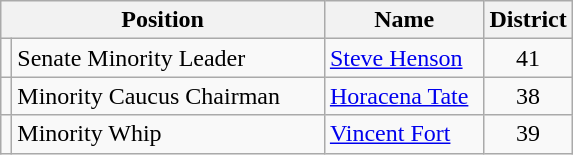<table class="wikitable">
<tr>
<th colspan=2 align=center>Position</th>
<th align="center" width="99">Name</th>
<th align=center>District</th>
</tr>
<tr>
<td></td>
<td width="201">Senate Minority Leader</td>
<td><a href='#'>Steve Henson</a></td>
<td align=center>41</td>
</tr>
<tr>
<td></td>
<td>Minority Caucus Chairman</td>
<td><a href='#'>Horacena Tate</a></td>
<td align=center>38</td>
</tr>
<tr>
<td></td>
<td>Minority Whip</td>
<td><a href='#'>Vincent Fort</a></td>
<td align=center>39</td>
</tr>
</table>
